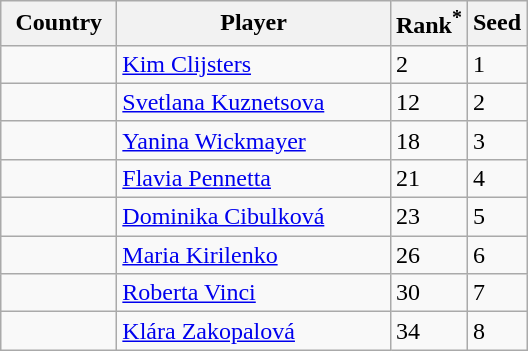<table class="wikitable" border="1">
<tr>
<th width="70">Country</th>
<th width="175">Player</th>
<th>Rank<sup>*</sup></th>
<th>Seed</th>
</tr>
<tr>
<td></td>
<td><a href='#'>Kim Clijsters</a></td>
<td>2</td>
<td>1</td>
</tr>
<tr>
<td></td>
<td><a href='#'>Svetlana Kuznetsova</a></td>
<td>12</td>
<td>2</td>
</tr>
<tr>
<td></td>
<td><a href='#'>Yanina Wickmayer</a></td>
<td>18</td>
<td>3</td>
</tr>
<tr>
<td></td>
<td><a href='#'>Flavia Pennetta</a></td>
<td>21</td>
<td>4</td>
</tr>
<tr>
<td></td>
<td><a href='#'>Dominika Cibulková</a></td>
<td>23</td>
<td>5</td>
</tr>
<tr>
<td></td>
<td><a href='#'>Maria Kirilenko</a></td>
<td>26</td>
<td>6</td>
</tr>
<tr>
<td></td>
<td><a href='#'>Roberta Vinci</a></td>
<td>30</td>
<td>7</td>
</tr>
<tr>
<td></td>
<td><a href='#'>Klára Zakopalová</a></td>
<td>34</td>
<td>8</td>
</tr>
</table>
